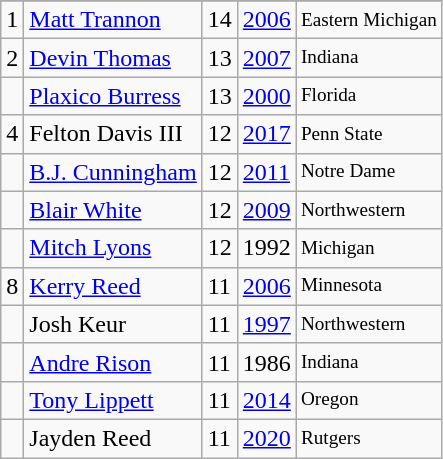<table class="wikitable">
<tr>
</tr>
<tr>
<td>1</td>
<td><a href='#'>Matt Trannon</a></td>
<td>14</td>
<td><a href='#'>2006</a></td>
<td style="font-size:80%;">Eastern Michigan</td>
</tr>
<tr>
<td>2</td>
<td><a href='#'>Devin Thomas</a></td>
<td>13</td>
<td><a href='#'>2007</a></td>
<td style="font-size:80%;">Indiana</td>
</tr>
<tr>
<td></td>
<td><a href='#'>Plaxico Burress</a></td>
<td>13</td>
<td><a href='#'>2000</a></td>
<td style="font-size:80%;">Florida</td>
</tr>
<tr>
<td>4</td>
<td>Felton Davis III</td>
<td>12</td>
<td><a href='#'>2017</a></td>
<td style="font-size:80%;">Penn State</td>
</tr>
<tr>
<td></td>
<td><a href='#'>B.J. Cunningham</a></td>
<td>12</td>
<td><a href='#'>2011</a></td>
<td style="font-size:80%;">Notre Dame</td>
</tr>
<tr>
<td></td>
<td><a href='#'>Blair White</a></td>
<td>12</td>
<td><a href='#'>2009</a></td>
<td style="font-size:80%;">Northwestern</td>
</tr>
<tr>
<td></td>
<td><a href='#'>Mitch Lyons</a></td>
<td>12</td>
<td>1992</td>
<td style="font-size:80%;">Michigan</td>
</tr>
<tr>
<td>8</td>
<td><a href='#'>Kerry Reed</a></td>
<td>11</td>
<td><a href='#'>2006</a></td>
<td style="font-size:80%;">Minnesota</td>
</tr>
<tr>
<td></td>
<td>Josh Keur</td>
<td>11</td>
<td><a href='#'>1997</a></td>
<td style="font-size:80%;">Northwestern</td>
</tr>
<tr>
<td></td>
<td><a href='#'>Andre Rison</a></td>
<td>11</td>
<td>1986</td>
<td style="font-size:80%;">Indiana</td>
</tr>
<tr>
<td></td>
<td><a href='#'>Tony Lippett</a></td>
<td>11</td>
<td><a href='#'>2014</a></td>
<td style="font-size:80%;">Oregon</td>
</tr>
<tr>
<td></td>
<td>Jayden Reed</td>
<td>11</td>
<td><a href='#'>2020</a></td>
<td style="font-size:80%;">Rutgers</td>
</tr>
</table>
